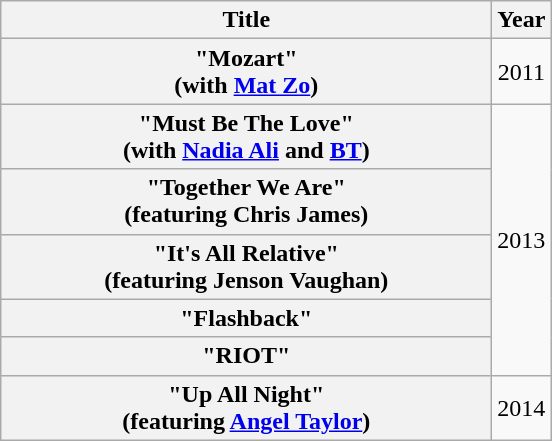<table class="wikitable plainrowheaders" style="text-align:center;">
<tr>
<th scope="col" style="width:20em;">Title</th>
<th scope="col">Year</th>
</tr>
<tr>
<th scope="row">"Mozart" <br><span>(with <a href='#'>Mat Zo</a>)</span></th>
<td rowspan="1" align="center">2011</td>
</tr>
<tr>
<th scope="row">"Must Be The Love" <br><span>(with <a href='#'>Nadia Ali</a> and <a href='#'>BT</a>)</span></th>
<td rowspan="5" align="center">2013</td>
</tr>
<tr>
<th scope="row">"Together We Are" <br><span>(featuring Chris James)</span></th>
</tr>
<tr>
<th scope="row">"It's All Relative" <br><span>(featuring Jenson Vaughan)</span></th>
</tr>
<tr>
<th scope="row">"Flashback"</th>
</tr>
<tr>
<th scope="row">"RIOT"</th>
</tr>
<tr>
<th scope="row">"Up All Night" <br><span>(featuring <a href='#'>Angel Taylor</a>)</span></th>
<td>2014</td>
</tr>
</table>
